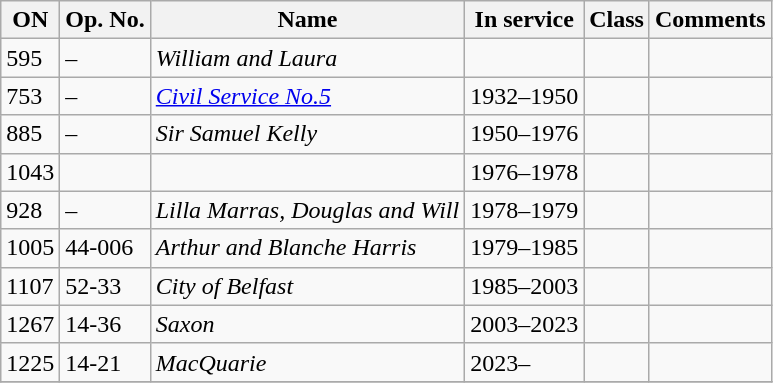<table class="wikitable">
<tr>
<th>ON</th>
<th>Op. No.</th>
<th>Name</th>
<th>In service</th>
<th>Class</th>
<th>Comments</th>
</tr>
<tr>
<td>595</td>
<td>–</td>
<td><em>William and Laura</em></td>
<td></td>
<td></td>
<td></td>
</tr>
<tr>
<td>753</td>
<td>–</td>
<td><a href='#'><em>Civil Service No.5</em></a></td>
<td>1932–1950</td>
<td></td>
<td></td>
</tr>
<tr>
<td>885</td>
<td>–</td>
<td><em>Sir Samuel Kelly</em></td>
<td>1950–1976</td>
<td></td>
<td></td>
</tr>
<tr>
<td>1043</td>
<td></td>
<td></td>
<td>1976–1978</td>
<td></td>
<td></td>
</tr>
<tr>
<td>928</td>
<td>–</td>
<td><em>Lilla Marras, Douglas and Will</em></td>
<td>1978–1979</td>
<td></td>
<td></td>
</tr>
<tr>
<td>1005</td>
<td>44-006</td>
<td><em>Arthur and Blanche Harris</em></td>
<td>1979–1985</td>
<td></td>
<td></td>
</tr>
<tr>
<td>1107</td>
<td>52-33</td>
<td><em>City of Belfast</em></td>
<td>1985–2003</td>
<td></td>
<td></td>
</tr>
<tr>
<td>1267</td>
<td>14-36</td>
<td><em>Saxon</em></td>
<td>2003–2023</td>
<td></td>
<td></td>
</tr>
<tr>
<td>1225</td>
<td>14-21</td>
<td><em>MacQuarie</em></td>
<td>2023–</td>
<td></td>
<td></td>
</tr>
<tr>
</tr>
</table>
